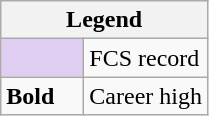<table class="wikitable">
<tr>
<th colspan="2">Legend</th>
</tr>
<tr>
<td style="background:#e0cef2; width:3em;"></td>
<td>FCS record</td>
</tr>
<tr>
<td style="width:3em;"><strong>Bold</strong></td>
<td>Career high</td>
</tr>
</table>
